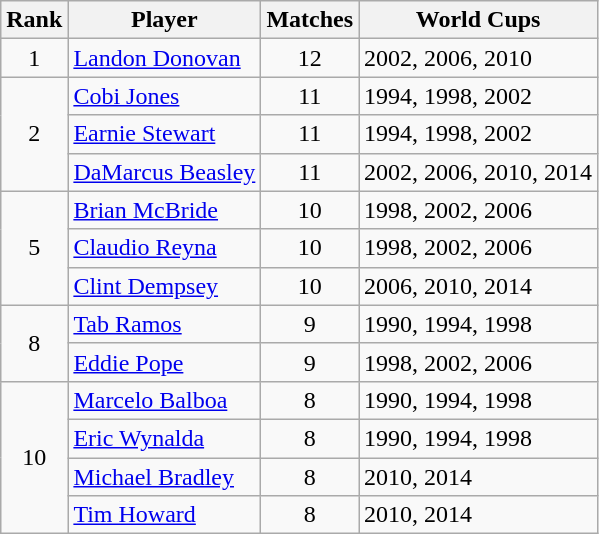<table class="wikitable" style="text-align: left;">
<tr>
<th>Rank</th>
<th>Player</th>
<th>Matches</th>
<th>World Cups</th>
</tr>
<tr>
<td align=center>1</td>
<td><a href='#'>Landon Donovan</a></td>
<td align=center>12</td>
<td>2002, 2006, 2010</td>
</tr>
<tr>
<td rowspan=3 align=center>2</td>
<td><a href='#'>Cobi Jones</a></td>
<td align=center>11</td>
<td>1994, 1998, 2002</td>
</tr>
<tr>
<td><a href='#'>Earnie Stewart</a></td>
<td align=center>11</td>
<td>1994, 1998, 2002</td>
</tr>
<tr>
<td><a href='#'>DaMarcus Beasley</a></td>
<td align=center>11</td>
<td>2002, 2006, 2010, 2014</td>
</tr>
<tr>
<td rowspan=3 align=center>5</td>
<td><a href='#'>Brian McBride</a></td>
<td align=center>10</td>
<td>1998, 2002, 2006</td>
</tr>
<tr>
<td><a href='#'>Claudio Reyna</a></td>
<td align=center>10</td>
<td>1998, 2002, 2006</td>
</tr>
<tr>
<td><a href='#'>Clint Dempsey</a></td>
<td align=center>10</td>
<td>2006, 2010, 2014</td>
</tr>
<tr>
<td rowspan=2 align=center>8</td>
<td><a href='#'>Tab Ramos</a></td>
<td align=center>9</td>
<td>1990, 1994, 1998</td>
</tr>
<tr>
<td><a href='#'>Eddie Pope</a></td>
<td align=center>9</td>
<td>1998, 2002, 2006</td>
</tr>
<tr>
<td rowspan=4 align=center>10</td>
<td><a href='#'>Marcelo Balboa</a></td>
<td align=center>8</td>
<td>1990, 1994, 1998</td>
</tr>
<tr>
<td><a href='#'>Eric Wynalda</a></td>
<td align=center>8</td>
<td>1990, 1994, 1998</td>
</tr>
<tr>
<td><a href='#'>Michael Bradley</a></td>
<td align=center>8</td>
<td>2010, 2014</td>
</tr>
<tr>
<td><a href='#'>Tim Howard</a></td>
<td align=center>8</td>
<td>2010, 2014</td>
</tr>
</table>
